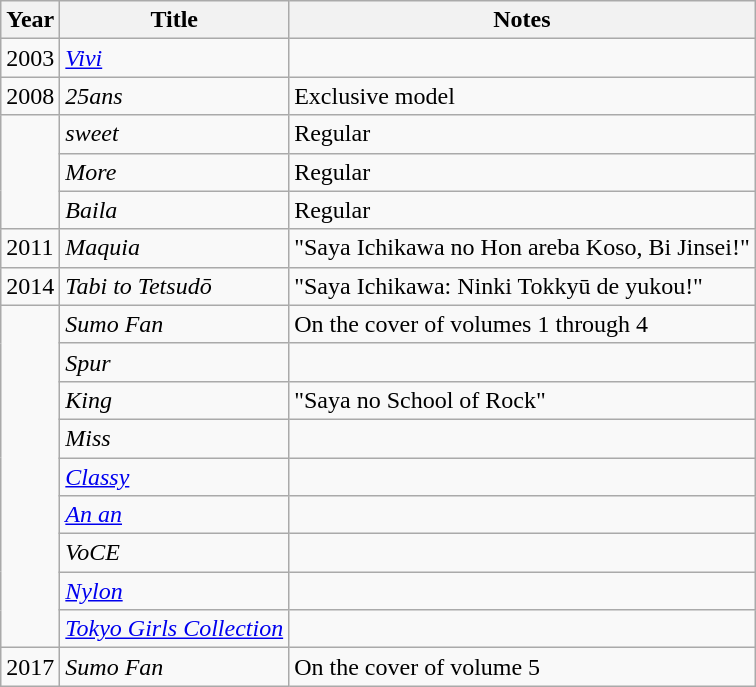<table class="wikitable">
<tr>
<th>Year</th>
<th>Title</th>
<th>Notes</th>
</tr>
<tr>
<td>2003</td>
<td><em><a href='#'>Vivi</a></em></td>
<td></td>
</tr>
<tr>
<td>2008</td>
<td><em>25ans</em></td>
<td>Exclusive model</td>
</tr>
<tr>
<td rowspan="3"></td>
<td><em>sweet</em></td>
<td>Regular</td>
</tr>
<tr>
<td><em>More</em></td>
<td>Regular</td>
</tr>
<tr>
<td><em>Baila</em></td>
<td>Regular</td>
</tr>
<tr>
<td>2011</td>
<td><em>Maquia</em></td>
<td>"Saya Ichikawa no Hon areba Koso, Bi Jinsei!"</td>
</tr>
<tr>
<td>2014</td>
<td><em>Tabi to Tetsudō</em></td>
<td>"Saya Ichikawa: Ninki Tokkyū de yukou!"</td>
</tr>
<tr>
<td rowspan="9"></td>
<td><em>Sumo Fan</em></td>
<td>On the cover of volumes 1 through 4</td>
</tr>
<tr>
<td><em>Spur</em></td>
<td></td>
</tr>
<tr>
<td><em>King</em></td>
<td>"Saya no School of Rock"</td>
</tr>
<tr>
<td><em>Miss</em></td>
<td></td>
</tr>
<tr>
<td><em><a href='#'>Classy</a></em></td>
<td></td>
</tr>
<tr>
<td><em><a href='#'>An an</a></em></td>
<td></td>
</tr>
<tr>
<td><em>VoCE</em></td>
<td></td>
</tr>
<tr>
<td><em><a href='#'>Nylon</a></em></td>
<td></td>
</tr>
<tr>
<td><em><a href='#'>Tokyo Girls Collection</a></em></td>
<td></td>
</tr>
<tr>
<td>2017</td>
<td><em>Sumo Fan</em></td>
<td>On the cover of volume 5</td>
</tr>
</table>
